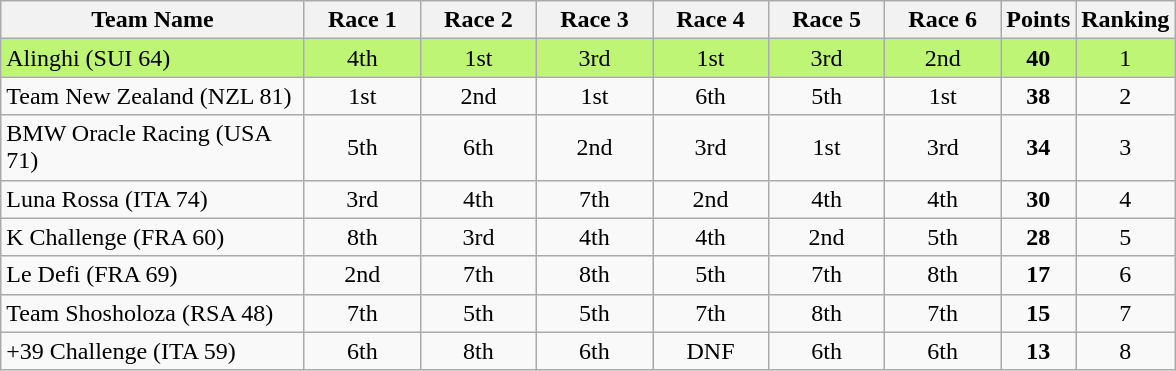<table class="wikitable" style="text-align:center;">
<tr>
<th width=195>Team Name</th>
<th width=70 abbr="FR1">Race 1</th>
<th width=70 abbr="FR2">Race 2</th>
<th width=70 abbr="FR3">Race 3</th>
<th width=70 abbr="FR4">Race 4</th>
<th width=70 abbr="FR5">Race 5</th>
<th width=70 abbr="FR6">Race 6</th>
<th width=20 abbr="Points">Points</th>
<th width=20 abbr="Rank">Ranking</th>
</tr>
<tr style="background: #BEF574;">
<td style="text-align:left;"> Alinghi (SUI 64)</td>
<td>4th</td>
<td>1st</td>
<td>3rd</td>
<td>1st</td>
<td>3rd</td>
<td>2nd</td>
<td><strong>40</strong></td>
<td>1</td>
</tr>
<tr>
<td style="text-align:left;"> Team New Zealand (NZL 81)</td>
<td>1st</td>
<td>2nd</td>
<td>1st</td>
<td>6th</td>
<td>5th</td>
<td>1st</td>
<td><strong>38</strong></td>
<td>2</td>
</tr>
<tr>
<td style="text-align:left;"> BMW Oracle Racing (USA 71)</td>
<td>5th</td>
<td>6th</td>
<td>2nd</td>
<td>3rd</td>
<td>1st</td>
<td>3rd</td>
<td><strong>34</strong></td>
<td>3</td>
</tr>
<tr>
<td style="text-align:left;"> Luna Rossa (ITA 74)</td>
<td>3rd</td>
<td>4th</td>
<td>7th</td>
<td>2nd</td>
<td>4th</td>
<td>4th</td>
<td><strong>30</strong></td>
<td>4</td>
</tr>
<tr>
<td style="text-align:left;"> K Challenge (FRA 60)</td>
<td>8th</td>
<td>3rd</td>
<td>4th</td>
<td>4th</td>
<td>2nd</td>
<td>5th</td>
<td><strong>28</strong></td>
<td>5</td>
</tr>
<tr>
<td style="text-align:left;"> Le Defi (FRA 69)</td>
<td>2nd</td>
<td>7th</td>
<td>8th</td>
<td>5th</td>
<td>7th</td>
<td>8th</td>
<td><strong>17</strong></td>
<td>6</td>
</tr>
<tr>
<td style="text-align:left;"> Team Shosholoza (RSA 48)</td>
<td>7th</td>
<td>5th</td>
<td>5th</td>
<td>7th</td>
<td>8th</td>
<td>7th</td>
<td><strong>15</strong></td>
<td>7</td>
</tr>
<tr>
<td style="text-align:left;"> +39 Challenge (ITA 59)</td>
<td>6th</td>
<td>8th</td>
<td>6th</td>
<td>DNF</td>
<td>6th</td>
<td>6th</td>
<td><strong>13</strong></td>
<td>8</td>
</tr>
</table>
